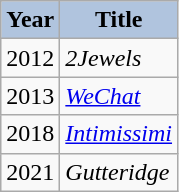<table class="wikitable">
<tr>
<th style="background:#B0C4DE;">Year</th>
<th style="background:#B0C4DE;">Title</th>
</tr>
<tr>
<td>2012</td>
<td><em>2Jewels</em></td>
</tr>
<tr>
<td>2013</td>
<td><em><a href='#'>WeChat</a></em></td>
</tr>
<tr>
<td>2018</td>
<td><em><a href='#'>Intimissimi</a></em></td>
</tr>
<tr>
<td>2021</td>
<td><em>Gutteridge</em></td>
</tr>
</table>
